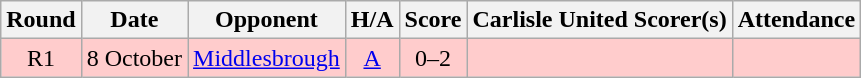<table class="wikitable" style="text-align:center">
<tr>
<th>Round</th>
<th>Date</th>
<th>Opponent</th>
<th>H/A</th>
<th>Score</th>
<th>Carlisle United Scorer(s)</th>
<th>Attendance</th>
</tr>
<tr bgcolor=#FFCCCC>
<td>R1</td>
<td align=left>8 October</td>
<td align=left><a href='#'>Middlesbrough</a></td>
<td><a href='#'>A</a></td>
<td>0–2</td>
<td align=left></td>
<td></td>
</tr>
</table>
